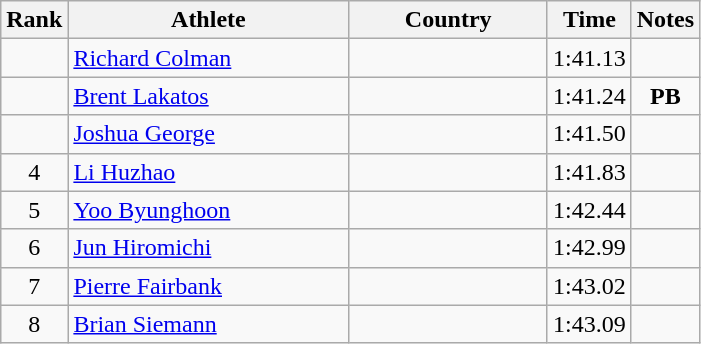<table class="wikitable sortable" style="text-align:center">
<tr>
<th>Rank</th>
<th style="width:180px">Athlete</th>
<th style="width:125px">Country</th>
<th>Time</th>
<th>Notes</th>
</tr>
<tr>
<td></td>
<td style="text-align:left;"><a href='#'>Richard Colman</a></td>
<td style="text-align:left;"></td>
<td>1:41.13</td>
<td></td>
</tr>
<tr>
<td></td>
<td style="text-align:left;"><a href='#'>Brent Lakatos</a></td>
<td style="text-align:left;"></td>
<td>1:41.24</td>
<td><strong>PB</strong></td>
</tr>
<tr>
<td></td>
<td style="text-align:left;"><a href='#'>Joshua George</a></td>
<td style="text-align:left;"></td>
<td>1:41.50</td>
<td></td>
</tr>
<tr>
<td>4</td>
<td style="text-align:left;"><a href='#'>Li Huzhao</a></td>
<td style="text-align:left;"></td>
<td>1:41.83</td>
<td></td>
</tr>
<tr>
<td>5</td>
<td style="text-align:left;"><a href='#'>Yoo Byunghoon</a></td>
<td style="text-align:left;"></td>
<td>1:42.44</td>
<td></td>
</tr>
<tr>
<td>6</td>
<td style="text-align:left;"><a href='#'>Jun Hiromichi</a></td>
<td style="text-align:left;"></td>
<td>1:42.99</td>
<td></td>
</tr>
<tr>
<td>7</td>
<td style="text-align:left;"><a href='#'>Pierre Fairbank</a></td>
<td style="text-align:left;"></td>
<td>1:43.02</td>
<td></td>
</tr>
<tr>
<td>8</td>
<td style="text-align:left;"><a href='#'>Brian Siemann</a></td>
<td style="text-align:left;"></td>
<td>1:43.09</td>
<td></td>
</tr>
</table>
